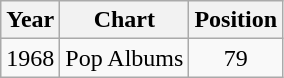<table class="wikitable">
<tr>
<th>Year</th>
<th>Chart</th>
<th>Position</th>
</tr>
<tr>
<td>1968</td>
<td>Pop Albums</td>
<td align="center">79</td>
</tr>
</table>
